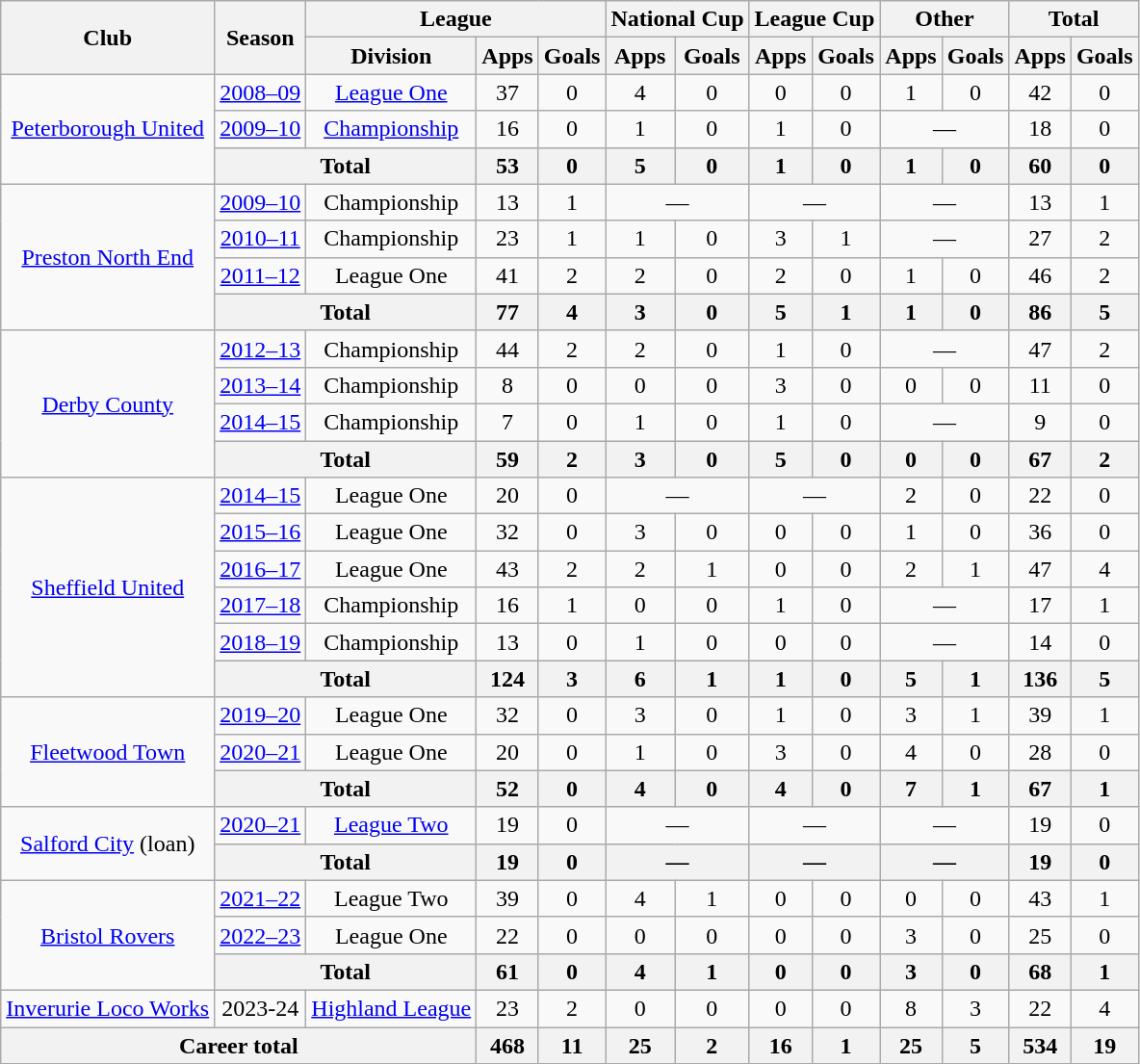<table class="wikitable" style="text-align: center;">
<tr>
<th rowspan="2">Club</th>
<th rowspan="2">Season</th>
<th colspan="3">League</th>
<th colspan="2">National Cup</th>
<th colspan="2">League Cup</th>
<th colspan="2">Other</th>
<th colspan="2">Total</th>
</tr>
<tr>
<th>Division</th>
<th>Apps</th>
<th>Goals</th>
<th>Apps</th>
<th>Goals</th>
<th>Apps</th>
<th>Goals</th>
<th>Apps</th>
<th>Goals</th>
<th>Apps</th>
<th>Goals</th>
</tr>
<tr>
<td rowspan="3"><a href='#'>Peterborough United</a></td>
<td><a href='#'>2008–09</a></td>
<td><a href='#'>League One</a></td>
<td>37</td>
<td>0</td>
<td>4</td>
<td>0</td>
<td>0</td>
<td>0</td>
<td>1</td>
<td>0</td>
<td>42</td>
<td>0</td>
</tr>
<tr>
<td><a href='#'>2009–10</a></td>
<td><a href='#'>Championship</a></td>
<td>16</td>
<td>0</td>
<td>1</td>
<td>0</td>
<td>1</td>
<td>0</td>
<td colspan="2">—</td>
<td>18</td>
<td>0</td>
</tr>
<tr>
<th colspan="2">Total</th>
<th>53</th>
<th>0</th>
<th>5</th>
<th>0</th>
<th>1</th>
<th>0</th>
<th>1</th>
<th>0</th>
<th>60</th>
<th>0</th>
</tr>
<tr>
<td rowspan="4"><a href='#'>Preston North End</a></td>
<td><a href='#'>2009–10</a></td>
<td>Championship</td>
<td>13</td>
<td>1</td>
<td colspan="2">—</td>
<td colspan="2">—</td>
<td colspan="2">—</td>
<td>13</td>
<td>1</td>
</tr>
<tr>
<td><a href='#'>2010–11</a></td>
<td>Championship</td>
<td>23</td>
<td>1</td>
<td>1</td>
<td>0</td>
<td>3</td>
<td>1</td>
<td colspan="2">—</td>
<td>27</td>
<td>2</td>
</tr>
<tr>
<td><a href='#'>2011–12</a></td>
<td>League One</td>
<td>41</td>
<td>2</td>
<td>2</td>
<td>0</td>
<td>2</td>
<td>0</td>
<td>1</td>
<td>0</td>
<td>46</td>
<td>2</td>
</tr>
<tr>
<th colspan="2">Total</th>
<th>77</th>
<th>4</th>
<th>3</th>
<th>0</th>
<th>5</th>
<th>1</th>
<th>1</th>
<th>0</th>
<th>86</th>
<th>5</th>
</tr>
<tr>
<td rowspan="4"><a href='#'>Derby County</a></td>
<td><a href='#'>2012–13</a></td>
<td>Championship</td>
<td>44</td>
<td>2</td>
<td>2</td>
<td>0</td>
<td>1</td>
<td>0</td>
<td colspan="2">—</td>
<td>47</td>
<td>2</td>
</tr>
<tr>
<td><a href='#'>2013–14</a></td>
<td>Championship</td>
<td>8</td>
<td>0</td>
<td>0</td>
<td>0</td>
<td>3</td>
<td>0</td>
<td>0</td>
<td>0</td>
<td>11</td>
<td>0</td>
</tr>
<tr>
<td><a href='#'>2014–15</a></td>
<td>Championship</td>
<td>7</td>
<td>0</td>
<td>1</td>
<td>0</td>
<td>1</td>
<td>0</td>
<td colspan="2">—</td>
<td>9</td>
<td>0</td>
</tr>
<tr>
<th colspan="2">Total</th>
<th>59</th>
<th>2</th>
<th>3</th>
<th>0</th>
<th>5</th>
<th>0</th>
<th>0</th>
<th>0</th>
<th>67</th>
<th>2</th>
</tr>
<tr>
<td rowspan="6"><a href='#'>Sheffield United</a></td>
<td><a href='#'>2014–15</a></td>
<td>League One</td>
<td>20</td>
<td>0</td>
<td colspan="2">—</td>
<td colspan="2">—</td>
<td>2</td>
<td>0</td>
<td>22</td>
<td>0</td>
</tr>
<tr>
<td><a href='#'>2015–16</a></td>
<td>League One</td>
<td>32</td>
<td>0</td>
<td>3</td>
<td>0</td>
<td>0</td>
<td>0</td>
<td>1</td>
<td>0</td>
<td>36</td>
<td>0</td>
</tr>
<tr>
<td><a href='#'>2016–17</a></td>
<td>League One</td>
<td>43</td>
<td>2</td>
<td>2</td>
<td>1</td>
<td>0</td>
<td>0</td>
<td>2</td>
<td>1</td>
<td>47</td>
<td>4</td>
</tr>
<tr>
<td><a href='#'>2017–18</a></td>
<td>Championship</td>
<td>16</td>
<td>1</td>
<td>0</td>
<td>0</td>
<td>1</td>
<td>0</td>
<td colspan="2">—</td>
<td>17</td>
<td>1</td>
</tr>
<tr>
<td><a href='#'>2018–19</a></td>
<td>Championship</td>
<td>13</td>
<td>0</td>
<td>1</td>
<td>0</td>
<td>0</td>
<td>0</td>
<td colspan="2">—</td>
<td>14</td>
<td>0</td>
</tr>
<tr>
<th colspan="2">Total</th>
<th>124</th>
<th>3</th>
<th>6</th>
<th>1</th>
<th>1</th>
<th>0</th>
<th>5</th>
<th>1</th>
<th>136</th>
<th>5</th>
</tr>
<tr>
<td rowspan="3"><a href='#'>Fleetwood Town</a></td>
<td><a href='#'>2019–20</a></td>
<td>League One</td>
<td>32</td>
<td>0</td>
<td>3</td>
<td>0</td>
<td>1</td>
<td>0</td>
<td>3</td>
<td>1</td>
<td>39</td>
<td>1</td>
</tr>
<tr>
<td><a href='#'>2020–21</a></td>
<td>League One</td>
<td>20</td>
<td>0</td>
<td>1</td>
<td>0</td>
<td>3</td>
<td>0</td>
<td>4</td>
<td>0</td>
<td>28</td>
<td>0</td>
</tr>
<tr>
<th colspan="2">Total</th>
<th>52</th>
<th>0</th>
<th>4</th>
<th>0</th>
<th>4</th>
<th>0</th>
<th>7</th>
<th>1</th>
<th>67</th>
<th>1</th>
</tr>
<tr>
<td rowspan="2"><a href='#'>Salford City</a> (loan)</td>
<td><a href='#'>2020–21</a></td>
<td><a href='#'>League Two</a></td>
<td>19</td>
<td>0</td>
<td colspan="2">—</td>
<td colspan="2">—</td>
<td colspan="2">—</td>
<td>19</td>
<td>0</td>
</tr>
<tr>
<th colspan="2">Total</th>
<th>19</th>
<th>0</th>
<th colspan="2">—</th>
<th colspan="2">—</th>
<th colspan="2">—</th>
<th>19</th>
<th>0</th>
</tr>
<tr>
<td rowspan="3"><a href='#'>Bristol Rovers</a></td>
<td><a href='#'>2021–22</a></td>
<td>League Two</td>
<td>39</td>
<td>0</td>
<td>4</td>
<td>1</td>
<td>0</td>
<td>0</td>
<td>0</td>
<td>0</td>
<td>43</td>
<td>1</td>
</tr>
<tr>
<td><a href='#'>2022–23</a></td>
<td>League One</td>
<td>22</td>
<td>0</td>
<td>0</td>
<td>0</td>
<td>0</td>
<td>0</td>
<td>3</td>
<td>0</td>
<td>25</td>
<td>0</td>
</tr>
<tr>
<th colspan="2">Total</th>
<th>61</th>
<th>0</th>
<th>4</th>
<th>1</th>
<th>0</th>
<th>0</th>
<th>3</th>
<th>0</th>
<th>68</th>
<th>1</th>
</tr>
<tr>
<td><a href='#'>Inverurie Loco Works</a></td>
<td>2023-24</td>
<td><a href='#'>Highland League</a></td>
<td>23</td>
<td>2</td>
<td>0</td>
<td>0</td>
<td>0</td>
<td>0</td>
<td>8</td>
<td>3</td>
<td>22</td>
<td>4</td>
</tr>
<tr>
<th colspan="3">Career total</th>
<th>468</th>
<th>11</th>
<th>25</th>
<th>2</th>
<th>16</th>
<th>1</th>
<th>25</th>
<th>5</th>
<th>534</th>
<th>19</th>
</tr>
</table>
